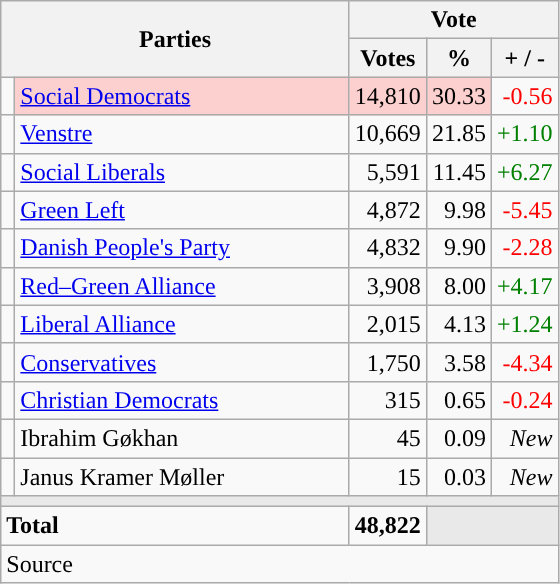<table class="wikitable" style="text-align:right;">
<tr>
<th style="text-align:centre;" rowspan="2" colspan="2" width="225">Parties</th>
<th colspan="3">Vote</th>
</tr>
<tr>
<th width="15">Votes</th>
<th width="15">%</th>
<th width="15">+ / -</th>
</tr>
<tr>
<td width="2" style="color:inherit;background:"></td>
<td bgcolor=#fbd0ce  align="left"><a href='#'>Social Democrats</a></td>
<td bgcolor=#fbd0ce>14,810</td>
<td bgcolor=#fbd0ce>30.33</td>
<td style=color:red;>-0.56</td>
</tr>
<tr>
<td width="2" style="color:inherit;background:"></td>
<td align="left"><a href='#'>Venstre</a></td>
<td>10,669</td>
<td>21.85</td>
<td style=color:green;>+1.10</td>
</tr>
<tr>
<td width="2" style="color:inherit;background:"></td>
<td align="left"><a href='#'>Social Liberals</a></td>
<td>5,591</td>
<td>11.45</td>
<td style=color:green;>+6.27</td>
</tr>
<tr>
<td width="2" style="color:inherit;background:"></td>
<td align="left"><a href='#'>Green Left</a></td>
<td>4,872</td>
<td>9.98</td>
<td style=color:red;>-5.45</td>
</tr>
<tr>
<td width="2" style="color:inherit;background:"></td>
<td align="left"><a href='#'>Danish People's Party</a></td>
<td>4,832</td>
<td>9.90</td>
<td style=color:red;>-2.28</td>
</tr>
<tr>
<td width="2" style="color:inherit;background:"></td>
<td align="left"><a href='#'>Red–Green Alliance</a></td>
<td>3,908</td>
<td>8.00</td>
<td style=color:green;>+4.17</td>
</tr>
<tr>
<td width="2" style="color:inherit;background:"></td>
<td align="left"><a href='#'>Liberal Alliance</a></td>
<td>2,015</td>
<td>4.13</td>
<td style=color:green;>+1.24</td>
</tr>
<tr>
<td width="2" style="color:inherit;background:"></td>
<td align="left"><a href='#'>Conservatives</a></td>
<td>1,750</td>
<td>3.58</td>
<td style=color:red;>-4.34</td>
</tr>
<tr>
<td width="2" style="color:inherit;background:"></td>
<td align="left"><a href='#'>Christian Democrats</a></td>
<td>315</td>
<td>0.65</td>
<td style=color:red;>-0.24</td>
</tr>
<tr>
<td width="2" style="color:inherit;background:"></td>
<td align="left">Ibrahim Gøkhan</td>
<td>45</td>
<td>0.09</td>
<td><em>New</em></td>
</tr>
<tr>
<td width="2" style="color:inherit;background:"></td>
<td align="left">Janus Kramer Møller</td>
<td>15</td>
<td>0.03</td>
<td><em>New</em></td>
</tr>
<tr>
<td colspan="7" bgcolor="#E9E9E9"></td>
</tr>
<tr>
<td align="left" colspan="2"><strong>Total</strong></td>
<td><strong>48,822</strong></td>
<td bgcolor="#E9E9E9" colspan="2"></td>
</tr>
<tr>
<td align="left" colspan="6">Source</td>
</tr>
</table>
